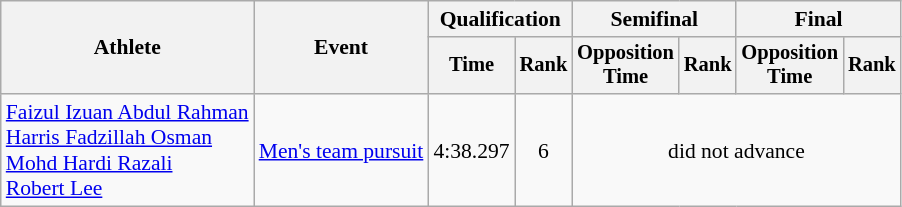<table class="wikitable" style="font-size:90%;">
<tr>
<th rowspan=2>Athlete</th>
<th rowspan=2>Event</th>
<th colspan=2>Qualification</th>
<th colspan=2>Semifinal</th>
<th colspan=2>Final</th>
</tr>
<tr style="font-size:95%">
<th>Time</th>
<th>Rank</th>
<th>Opposition<br>Time</th>
<th>Rank</th>
<th>Opposition<br>Time</th>
<th>Rank</th>
</tr>
<tr align=center>
<td align=left><a href='#'>Faizul Izuan Abdul Rahman</a><br><a href='#'>Harris Fadzillah Osman</a><br><a href='#'>Mohd Hardi Razali</a><br><a href='#'>Robert Lee</a></td>
<td align=left><a href='#'>Men's team pursuit</a></td>
<td>4:38.297</td>
<td>6</td>
<td colspan=4>did not advance</td>
</tr>
</table>
